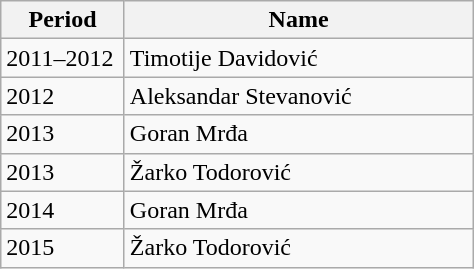<table class="wikitable">
<tr>
<th width="75">Period</th>
<th width="225">Name</th>
</tr>
<tr>
<td>2011–2012</td>
<td> Timotije Davidović</td>
</tr>
<tr>
<td>2012</td>
<td> Aleksandar Stevanović</td>
</tr>
<tr>
<td>2013</td>
<td> Goran Mrđa</td>
</tr>
<tr>
<td>2013</td>
<td> Žarko Todorović</td>
</tr>
<tr>
<td>2014</td>
<td> Goran Mrđa</td>
</tr>
<tr>
<td>2015</td>
<td> Žarko Todorović</td>
</tr>
</table>
